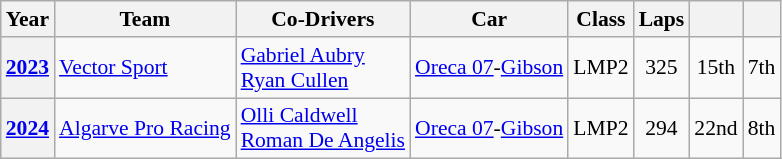<table class="wikitable" style="text-align:center; font-size:90%">
<tr>
<th>Year</th>
<th>Team</th>
<th>Co-Drivers</th>
<th>Car</th>
<th>Class</th>
<th>Laps</th>
<th></th>
<th></th>
</tr>
<tr>
<th><a href='#'>2023</a></th>
<td align="left"> <a href='#'>Vector Sport</a></td>
<td align="left"> <a href='#'>Gabriel Aubry</a><br> <a href='#'>Ryan Cullen</a></td>
<td align="left"><a href='#'>Oreca 07</a>-<a href='#'>Gibson</a></td>
<td>LMP2</td>
<td>325</td>
<td>15th</td>
<td>7th</td>
</tr>
<tr>
<th><a href='#'>2024</a></th>
<td align="left"> <a href='#'>Algarve Pro Racing</a></td>
<td align="left"> <a href='#'>Olli Caldwell</a><br> <a href='#'>Roman De Angelis</a></td>
<td align="left"nowrap><a href='#'>Oreca 07</a>-<a href='#'>Gibson</a></td>
<td>LMP2</td>
<td>294</td>
<td>22nd</td>
<td>8th</td>
</tr>
</table>
